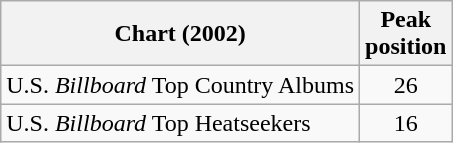<table class="wikitable">
<tr>
<th>Chart (2002)</th>
<th>Peak<br>position</th>
</tr>
<tr>
<td>U.S. <em>Billboard</em> Top Country Albums</td>
<td align="center">26</td>
</tr>
<tr>
<td>U.S. <em>Billboard</em> Top Heatseekers</td>
<td align="center">16</td>
</tr>
</table>
